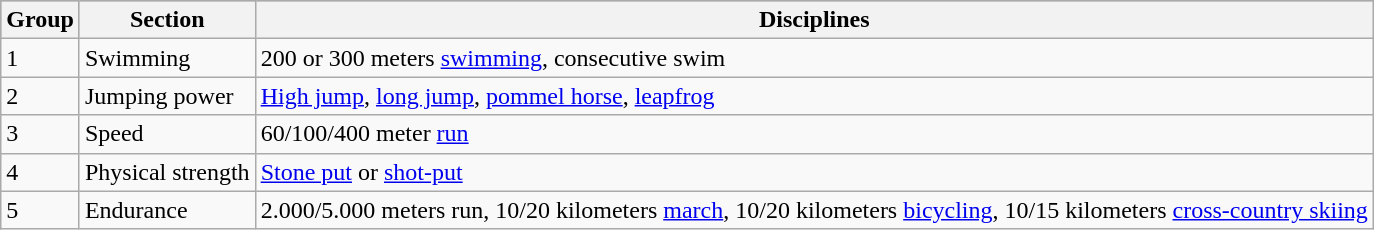<table class="wikitable">
<tr style="vertical-align:top; background-color:#A9A9A9">
<th>Group</th>
<th>Section</th>
<th>Disciplines</th>
</tr>
<tr style="vertical-align:top">
<td>1</td>
<td>Swimming</td>
<td>200 or 300 meters <a href='#'>swimming</a>, consecutive swim</td>
</tr>
<tr style="vertical-align:top">
<td>2</td>
<td>Jumping power</td>
<td><a href='#'>High jump</a>, <a href='#'>long jump</a>, <a href='#'>pommel horse</a>, <a href='#'>leapfrog</a></td>
</tr>
<tr style="vertical-align:top">
<td>3</td>
<td>Speed</td>
<td>60/100/400 meter <a href='#'>run</a></td>
</tr>
<tr style="vertical-align:top">
<td>4</td>
<td>Physical strength</td>
<td><a href='#'>Stone put</a> or <a href='#'>shot-put</a></td>
</tr>
<tr style="vertical-align:top">
<td>5</td>
<td>Endurance</td>
<td>2.000/5.000 meters run, 10/20 kilometers <a href='#'>march</a>, 10/20 kilometers <a href='#'>bicycling</a>, 10/15 kilometers <a href='#'>cross-country skiing</a></td>
</tr>
</table>
